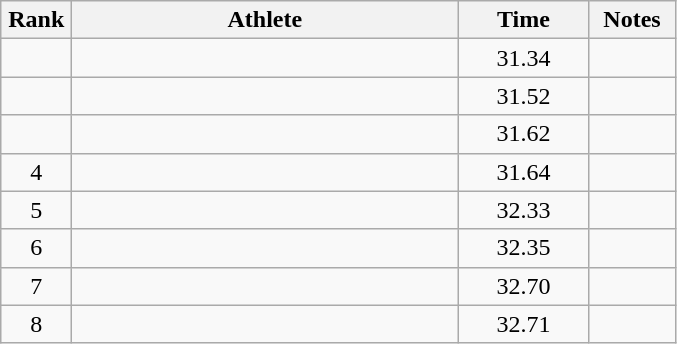<table class="wikitable" style="text-align:center">
<tr>
<th width=40>Rank</th>
<th width=250>Athlete</th>
<th width=80>Time</th>
<th width=50>Notes</th>
</tr>
<tr>
<td></td>
<td align=left></td>
<td>31.34</td>
<td></td>
</tr>
<tr>
<td></td>
<td align=left></td>
<td>31.52</td>
<td></td>
</tr>
<tr>
<td></td>
<td align=left></td>
<td>31.62</td>
<td></td>
</tr>
<tr>
<td>4</td>
<td align=left></td>
<td>31.64</td>
<td></td>
</tr>
<tr>
<td>5</td>
<td align=left></td>
<td>32.33</td>
<td></td>
</tr>
<tr>
<td>6</td>
<td align=left></td>
<td>32.35</td>
<td></td>
</tr>
<tr>
<td>7</td>
<td align=left></td>
<td>32.70</td>
<td></td>
</tr>
<tr>
<td>8</td>
<td align=left></td>
<td>32.71</td>
<td></td>
</tr>
</table>
